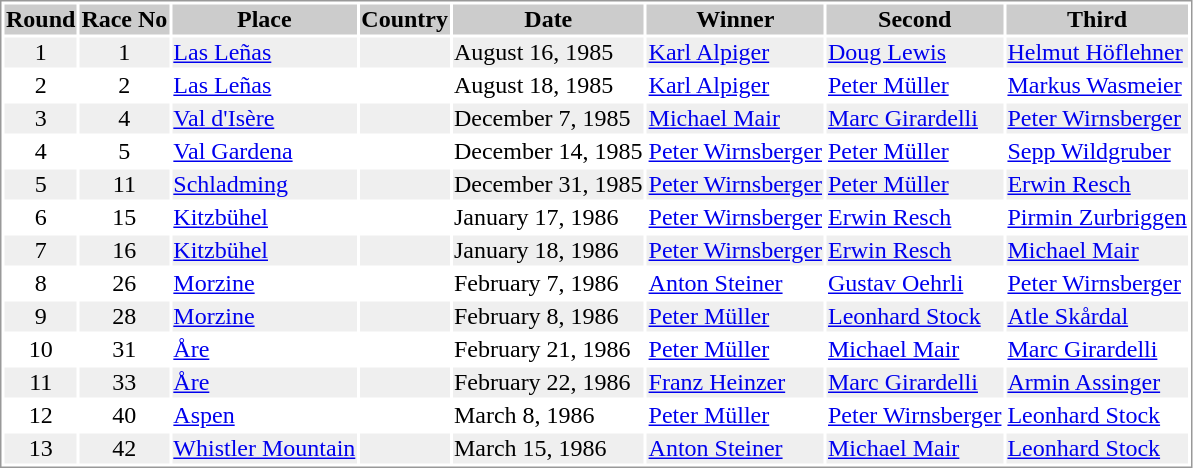<table border="0" style="border: 1px solid #999; background-color:#FFFFFF; text-align:center">
<tr align="center" bgcolor="#CCCCCC">
<th>Round</th>
<th>Race No</th>
<th>Place</th>
<th>Country</th>
<th>Date</th>
<th>Winner</th>
<th>Second</th>
<th>Third</th>
</tr>
<tr bgcolor="#EFEFEF">
<td>1</td>
<td>1</td>
<td align="left"><a href='#'>Las Leñas</a></td>
<td align="left"></td>
<td align="left">August 16, 1985</td>
<td align="left"> <a href='#'>Karl Alpiger</a></td>
<td align="left"> <a href='#'>Doug Lewis</a></td>
<td align="left"> <a href='#'>Helmut Höflehner</a></td>
</tr>
<tr>
<td>2</td>
<td>2</td>
<td align="left"><a href='#'>Las Leñas</a></td>
<td align="left"></td>
<td align="left">August 18, 1985</td>
<td align="left"> <a href='#'>Karl Alpiger</a></td>
<td align="left"> <a href='#'>Peter Müller</a></td>
<td align="left"> <a href='#'>Markus Wasmeier</a></td>
</tr>
<tr bgcolor="#EFEFEF">
<td>3</td>
<td>4</td>
<td align="left"><a href='#'>Val d'Isère</a></td>
<td align="left"></td>
<td align="left">December 7, 1985</td>
<td align="left"> <a href='#'>Michael Mair</a></td>
<td align="left"> <a href='#'>Marc Girardelli</a></td>
<td align="left"> <a href='#'>Peter Wirnsberger</a></td>
</tr>
<tr>
<td>4</td>
<td>5</td>
<td align="left"><a href='#'>Val Gardena</a></td>
<td align="left"></td>
<td align="left">December 14, 1985</td>
<td align="left"> <a href='#'>Peter Wirnsberger</a></td>
<td align="left"> <a href='#'>Peter Müller</a></td>
<td align="left"> <a href='#'>Sepp Wildgruber</a></td>
</tr>
<tr bgcolor="#EFEFEF">
<td>5</td>
<td>11</td>
<td align="left"><a href='#'>Schladming</a></td>
<td align="left"></td>
<td align="left">December 31, 1985</td>
<td align="left"> <a href='#'>Peter Wirnsberger</a></td>
<td align="left"> <a href='#'>Peter Müller</a></td>
<td align="left"> <a href='#'>Erwin Resch</a></td>
</tr>
<tr>
<td>6</td>
<td>15</td>
<td align="left"><a href='#'>Kitzbühel</a></td>
<td align="left"></td>
<td align="left">January 17, 1986</td>
<td align="left"> <a href='#'>Peter Wirnsberger</a></td>
<td align="left"> <a href='#'>Erwin Resch</a></td>
<td align="left"> <a href='#'>Pirmin Zurbriggen</a></td>
</tr>
<tr bgcolor="#EFEFEF">
<td>7</td>
<td>16</td>
<td align="left"><a href='#'>Kitzbühel</a></td>
<td align="left"></td>
<td align="left">January 18, 1986</td>
<td align="left"> <a href='#'>Peter Wirnsberger</a></td>
<td align="left"> <a href='#'>Erwin Resch</a></td>
<td align="left"> <a href='#'>Michael Mair</a></td>
</tr>
<tr>
<td>8</td>
<td>26</td>
<td align="left"><a href='#'>Morzine</a></td>
<td align="left"></td>
<td align="left">February 7, 1986</td>
<td align="left"> <a href='#'>Anton Steiner</a></td>
<td align="left"> <a href='#'>Gustav Oehrli</a></td>
<td align="left"> <a href='#'>Peter Wirnsberger</a></td>
</tr>
<tr bgcolor="#EFEFEF">
<td>9</td>
<td>28</td>
<td align="left"><a href='#'>Morzine</a></td>
<td align="left"></td>
<td align="left">February 8, 1986</td>
<td align="left"> <a href='#'>Peter Müller</a></td>
<td align="left"> <a href='#'>Leonhard Stock</a></td>
<td align="left"> <a href='#'>Atle Skårdal</a></td>
</tr>
<tr>
<td>10</td>
<td>31</td>
<td align="left"><a href='#'>Åre</a></td>
<td align="left"></td>
<td align="left">February 21, 1986</td>
<td align="left"> <a href='#'>Peter Müller</a></td>
<td align="left"> <a href='#'>Michael Mair</a></td>
<td align="left"> <a href='#'>Marc Girardelli</a></td>
</tr>
<tr bgcolor="#EFEFEF">
<td>11</td>
<td>33</td>
<td align="left"><a href='#'>Åre</a></td>
<td align="left"></td>
<td align="left">February 22, 1986</td>
<td align="left"> <a href='#'>Franz Heinzer</a></td>
<td align="left"> <a href='#'>Marc Girardelli</a></td>
<td align="left"> <a href='#'>Armin Assinger</a></td>
</tr>
<tr>
<td>12</td>
<td>40</td>
<td align="left"><a href='#'>Aspen</a></td>
<td align="left"></td>
<td align="left">March 8, 1986</td>
<td align="left"> <a href='#'>Peter Müller</a></td>
<td align="left"> <a href='#'>Peter Wirnsberger</a></td>
<td align="left"> <a href='#'>Leonhard Stock</a></td>
</tr>
<tr bgcolor="#EFEFEF">
<td>13</td>
<td>42</td>
<td align="left"><a href='#'>Whistler Mountain</a></td>
<td align="left"></td>
<td align="left">March 15, 1986</td>
<td align="left"> <a href='#'>Anton Steiner</a></td>
<td align="left"> <a href='#'>Michael Mair</a></td>
<td align="left"> <a href='#'>Leonhard Stock</a></td>
</tr>
</table>
